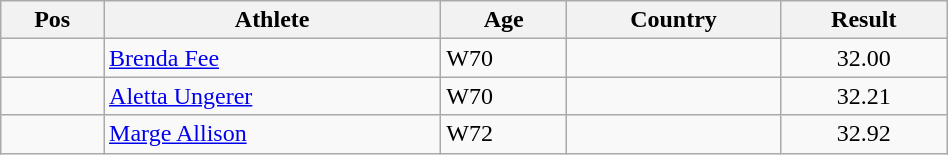<table class="wikitable"  style="text-align:center; width:50%;">
<tr>
<th>Pos</th>
<th>Athlete</th>
<th>Age</th>
<th>Country</th>
<th>Result</th>
</tr>
<tr>
<td align=center></td>
<td align=left><a href='#'>Brenda Fee</a></td>
<td align=left>W70</td>
<td align=left></td>
<td>32.00</td>
</tr>
<tr>
<td align=center></td>
<td align=left><a href='#'>Aletta Ungerer</a></td>
<td align=left>W70</td>
<td align=left></td>
<td>32.21</td>
</tr>
<tr>
<td align=center></td>
<td align=left><a href='#'>Marge Allison</a></td>
<td align=left>W72</td>
<td align=left></td>
<td>32.92</td>
</tr>
</table>
